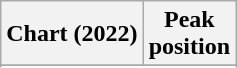<table class="wikitable sortable plainrowheaders" style="text-align:center">
<tr>
<th scope="col">Chart (2022)</th>
<th scope="col">Peak<br>position</th>
</tr>
<tr>
</tr>
<tr>
</tr>
<tr>
</tr>
<tr>
</tr>
</table>
